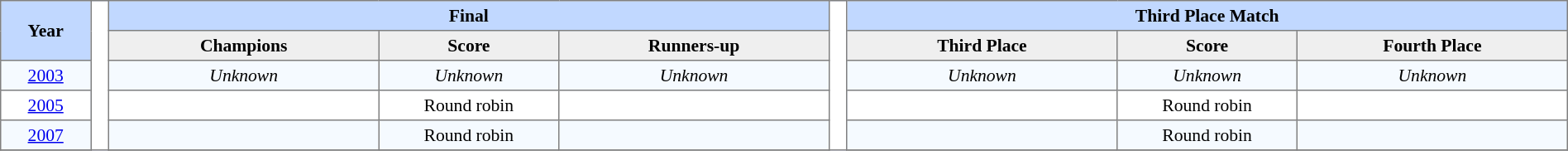<table border=1 style="border-collapse:collapse; font-size:90%;" cellpadding=3 cellspacing=0 width=100%>
<tr bgcolor=#C1D8FF>
<th rowspan=2 width=5%>Year</th>
<th width=1% rowspan=8 bgcolor=ffffff></th>
<th colspan=3>Final</th>
<th width=1% rowspan=8 bgcolor=ffffff></th>
<th colspan=3>Third Place Match</th>
</tr>
<tr bgcolor=#EFEFEF>
<th width=15%>Champions</th>
<th width=10%>Score</th>
<th width=15%>Runners-up</th>
<th width=15%>Third Place</th>
<th width=10%>Score</th>
<th width=15%>Fourth Place</th>
</tr>
<tr align=center bgcolor=#F5FAFF>
<td><a href='#'>2003</a></td>
<td><em>Unknown</em></td>
<td><em>Unknown</em></td>
<td><em>Unknown</em></td>
<td><em>Unknown</em></td>
<td><em>Unknown</em></td>
<td><em>Unknown</em></td>
</tr>
<tr align=center>
<td><a href='#'>2005</a></td>
<td><strong></strong></td>
<td>Round robin</td>
<td></td>
<td></td>
<td>Round robin</td>
<td></td>
</tr>
<tr align=center bgcolor=#F5FAFF>
<td><a href='#'>2007</a></td>
<td><strong></strong></td>
<td>Round robin</td>
<td></td>
<td></td>
<td>Round robin</td>
<td></td>
</tr>
<tr align=center>
</tr>
</table>
